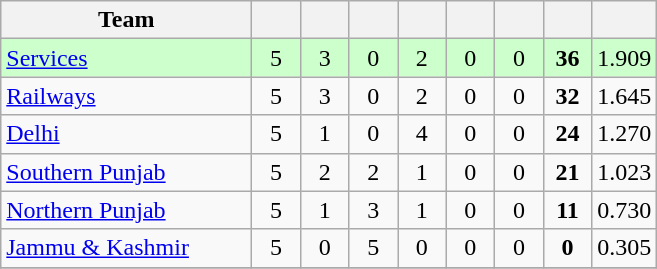<table class="wikitable" style="text-align:center">
<tr>
<th style="width:160px">Team</th>
<th style="width:25px"></th>
<th style="width:25px"></th>
<th style="width:25px"></th>
<th style="width:25px"></th>
<th style="width:25px"></th>
<th style="width:25px"></th>
<th style="width:25px"></th>
<th style="width:25px;"></th>
</tr>
<tr style="background:#cfc;">
<td style="text-align:left"><a href='#'>Services</a></td>
<td>5</td>
<td>3</td>
<td>0</td>
<td>2</td>
<td>0</td>
<td>0</td>
<td><strong>36</strong></td>
<td>1.909</td>
</tr>
<tr>
<td style="text-align:left"><a href='#'>Railways</a></td>
<td>5</td>
<td>3</td>
<td>0</td>
<td>2</td>
<td>0</td>
<td>0</td>
<td><strong>32</strong></td>
<td>1.645</td>
</tr>
<tr>
<td style="text-align:left"><a href='#'>Delhi</a></td>
<td>5</td>
<td>1</td>
<td>0</td>
<td>4</td>
<td>0</td>
<td>0</td>
<td><strong>24</strong></td>
<td>1.270</td>
</tr>
<tr>
<td style="text-align:left"><a href='#'>Southern Punjab</a></td>
<td>5</td>
<td>2</td>
<td>2</td>
<td>1</td>
<td>0</td>
<td>0</td>
<td><strong>21</strong></td>
<td>1.023</td>
</tr>
<tr>
<td style="text-align:left"><a href='#'>Northern Punjab</a></td>
<td>5</td>
<td>1</td>
<td>3</td>
<td>1</td>
<td>0</td>
<td>0</td>
<td><strong>11</strong></td>
<td>0.730</td>
</tr>
<tr>
<td style="text-align:left"><a href='#'>Jammu & Kashmir</a></td>
<td>5</td>
<td>0</td>
<td>5</td>
<td>0</td>
<td>0</td>
<td>0</td>
<td><strong>0</strong></td>
<td>0.305</td>
</tr>
<tr>
</tr>
</table>
